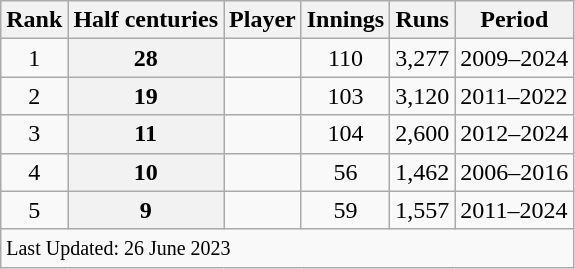<table class="wikitable plainrowheaders sortable">
<tr>
<th scope=col>Rank</th>
<th scope=col>Half centuries</th>
<th scope=col>Player</th>
<th scope=col>Innings</th>
<th scope=col>Runs</th>
<th scope=col>Period</th>
</tr>
<tr>
<td align=center>1</td>
<th scope=row style=text-align:center;>28</th>
<td></td>
<td align=center>110</td>
<td align=center>3,277</td>
<td>2009–2024</td>
</tr>
<tr>
<td align=center>2</td>
<th scope=row style=text-align:center;>19</th>
<td></td>
<td align=center>103</td>
<td align=center>3,120</td>
<td>2011–2022</td>
</tr>
<tr>
<td align=center>3</td>
<th scope=row style=text-align:center;>11</th>
<td></td>
<td align=center>104</td>
<td align=center>2,600</td>
<td>2012–2024</td>
</tr>
<tr>
<td align=center>4</td>
<th scope=row style=text-align:center;>10</th>
<td></td>
<td align=center>56</td>
<td align=center>1,462</td>
<td>2006–2016</td>
</tr>
<tr>
<td align=center>5</td>
<th scope=row style=text-align:center;>9</th>
<td></td>
<td align=center>59</td>
<td align=center>1,557</td>
<td>2011–2024</td>
</tr>
<tr class=sortbottom>
<td colspan=6><small>Last Updated: 26 June 2023</small></td>
</tr>
</table>
